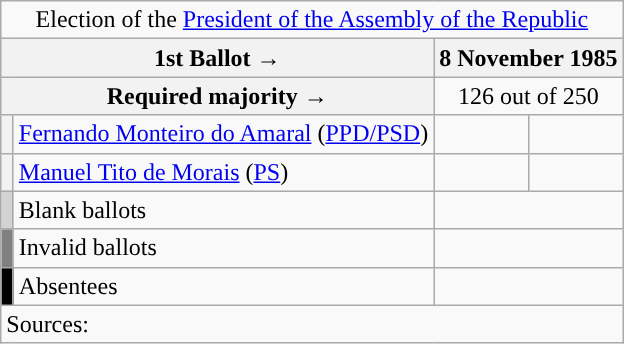<table class="wikitable" style="text-align:center;">
<tr>
<td colspan="4" align="center">Election of the <a href='#'>President of the Assembly of the Republic</a></td>
</tr>
<tr>
<th colspan="2" width="225px">1st Ballot →</th>
<th colspan="2">8 November 1985</th>
</tr>
<tr>
<th colspan="2">Required majority →</th>
<td colspan="2">126 out of 250</td>
</tr>
<tr>
<th width="1px" style="background:"></th>
<td align="left"><a href='#'>Fernando Monteiro do Amaral</a> (<a href='#'>PPD/PSD</a>)</td>
<td></td>
<td></td>
</tr>
<tr>
<th width="1px" style="background:"></th>
<td align="left"><a href='#'>Manuel Tito de Morais</a> (<a href='#'>PS</a>)</td>
<td></td>
<td></td>
</tr>
<tr>
<th style="background:lightgray;"></th>
<td align="left">Blank ballots</td>
<td colspan="2"></td>
</tr>
<tr>
<th style="background:gray;"></th>
<td align="left">Invalid ballots</td>
<td colspan="2"></td>
</tr>
<tr>
<th style="background:black;"></th>
<td align="left">Absentees</td>
<td colspan="2"></td>
</tr>
<tr>
<td align="left" colspan="4">Sources:</td>
</tr>
</table>
